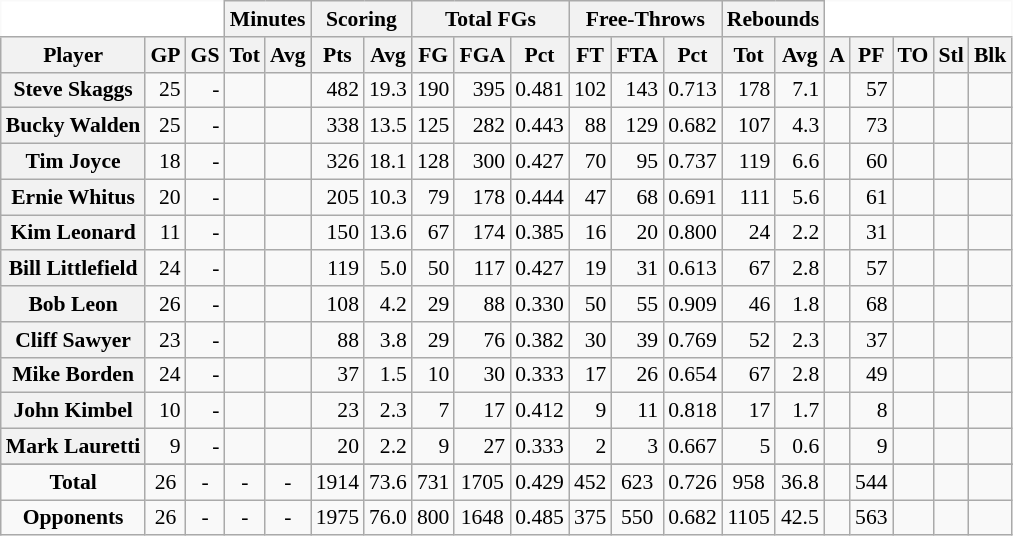<table class="wikitable sortable" border="1" style="font-size:90%;">
<tr>
<th colspan="3" style="border-top-style:hidden; border-left-style:hidden; background: white;"></th>
<th colspan="2" style=>Minutes</th>
<th colspan="2" style=>Scoring</th>
<th colspan="3" style=>Total FGs</th>
<th colspan="3" style=>Free-Throws</th>
<th colspan="2" style=>Rebounds</th>
<th colspan="5" style="border-top-style:hidden; border-right-style:hidden; background: white;"></th>
</tr>
<tr>
<th scope="col" style=>Player</th>
<th scope="col" style=>GP</th>
<th scope="col" style=>GS</th>
<th scope="col" style=>Tot</th>
<th scope="col" style=>Avg</th>
<th scope="col" style=>Pts</th>
<th scope="col" style=>Avg</th>
<th scope="col" style=>FG</th>
<th scope="col" style=>FGA</th>
<th scope="col" style=>Pct</th>
<th scope="col" style=>FT</th>
<th scope="col" style=>FTA</th>
<th scope="col" style=>Pct</th>
<th scope="col" style=>Tot</th>
<th scope="col" style=>Avg</th>
<th scope="col" style=>A</th>
<th scope="col" style=>PF</th>
<th scope="col" style=>TO</th>
<th scope="col" style=>Stl</th>
<th scope="col" style=>Blk</th>
</tr>
<tr>
<th>Steve Skaggs</th>
<td align="right">25</td>
<td align="right">-</td>
<td align="right"></td>
<td align="right"></td>
<td align="right">482</td>
<td align="right">19.3</td>
<td align="right">190</td>
<td align="right">395</td>
<td align="right">0.481</td>
<td align="right">102</td>
<td align="right">143</td>
<td align="right">0.713</td>
<td align="right">178</td>
<td align="right">7.1</td>
<td align="right"></td>
<td align="right">57</td>
<td align="right"></td>
<td align="right"></td>
<td align="right"></td>
</tr>
<tr>
<th>Bucky Walden</th>
<td align="right">25</td>
<td align="right">-</td>
<td align="right"></td>
<td align="right"></td>
<td align="right">338</td>
<td align="right">13.5</td>
<td align="right">125</td>
<td align="right">282</td>
<td align="right">0.443</td>
<td align="right">88</td>
<td align="right">129</td>
<td align="right">0.682</td>
<td align="right">107</td>
<td align="right">4.3</td>
<td align="right"></td>
<td align="right">73</td>
<td align="right"></td>
<td align="right"></td>
<td align="right"></td>
</tr>
<tr>
<th>Tim Joyce</th>
<td align="right">18</td>
<td align="right">-</td>
<td align="right"></td>
<td align="right"></td>
<td align="right">326</td>
<td align="right">18.1</td>
<td align="right">128</td>
<td align="right">300</td>
<td align="right">0.427</td>
<td align="right">70</td>
<td align="right">95</td>
<td align="right">0.737</td>
<td align="right">119</td>
<td align="right">6.6</td>
<td align="right"></td>
<td align="right">60</td>
<td align="right"></td>
<td align="right"></td>
<td align="right"></td>
</tr>
<tr>
<th>Ernie Whitus</th>
<td align="right">20</td>
<td align="right">-</td>
<td align="right"></td>
<td align="right"></td>
<td align="right">205</td>
<td align="right">10.3</td>
<td align="right">79</td>
<td align="right">178</td>
<td align="right">0.444</td>
<td align="right">47</td>
<td align="right">68</td>
<td align="right">0.691</td>
<td align="right">111</td>
<td align="right">5.6</td>
<td align="right"></td>
<td align="right">61</td>
<td align="right"></td>
<td align="right"></td>
<td align="right"></td>
</tr>
<tr>
<th>Kim Leonard</th>
<td align="right">11</td>
<td align="right">-</td>
<td align="right"></td>
<td align="right"></td>
<td align="right">150</td>
<td align="right">13.6</td>
<td align="right">67</td>
<td align="right">174</td>
<td align="right">0.385</td>
<td align="right">16</td>
<td align="right">20</td>
<td align="right">0.800</td>
<td align="right">24</td>
<td align="right">2.2</td>
<td align="right"></td>
<td align="right">31</td>
<td align="right"></td>
<td align="right"></td>
<td align="right"></td>
</tr>
<tr>
<th>Bill Littlefield</th>
<td align="right">24</td>
<td align="right">-</td>
<td align="right"></td>
<td align="right"></td>
<td align="right">119</td>
<td align="right">5.0</td>
<td align="right">50</td>
<td align="right">117</td>
<td align="right">0.427</td>
<td align="right">19</td>
<td align="right">31</td>
<td align="right">0.613</td>
<td align="right">67</td>
<td align="right">2.8</td>
<td align="right"></td>
<td align="right">57</td>
<td align="right"></td>
<td align="right"></td>
<td align="right"></td>
</tr>
<tr>
<th>Bob Leon</th>
<td align="right">26</td>
<td align="right">-</td>
<td align="right"></td>
<td align="right"></td>
<td align="right">108</td>
<td align="right">4.2</td>
<td align="right">29</td>
<td align="right">88</td>
<td align="right">0.330</td>
<td align="right">50</td>
<td align="right">55</td>
<td align="right">0.909</td>
<td align="right">46</td>
<td align="right">1.8</td>
<td align="right"></td>
<td align="right">68</td>
<td align="right"></td>
<td align="right"></td>
<td align="right"></td>
</tr>
<tr>
<th>Cliff Sawyer</th>
<td align="right">23</td>
<td align="right">-</td>
<td align="right"></td>
<td align="right"></td>
<td align="right">88</td>
<td align="right">3.8</td>
<td align="right">29</td>
<td align="right">76</td>
<td align="right">0.382</td>
<td align="right">30</td>
<td align="right">39</td>
<td align="right">0.769</td>
<td align="right">52</td>
<td align="right">2.3</td>
<td align="right"></td>
<td align="right">37</td>
<td align="right"></td>
<td align="right"></td>
<td align="right"></td>
</tr>
<tr>
<th>Mike Borden</th>
<td align="right">24</td>
<td align="right">-</td>
<td align="right"></td>
<td align="right"></td>
<td align="right">37</td>
<td align="right">1.5</td>
<td align="right">10</td>
<td align="right">30</td>
<td align="right">0.333</td>
<td align="right">17</td>
<td align="right">26</td>
<td align="right">0.654</td>
<td align="right">67</td>
<td align="right">2.8</td>
<td align="right"></td>
<td align="right">49</td>
<td align="right"></td>
<td align="right"></td>
<td align="right"></td>
</tr>
<tr>
<th>John Kimbel</th>
<td align="right">10</td>
<td align="right">-</td>
<td align="right"></td>
<td align="right"></td>
<td align="right">23</td>
<td align="right">2.3</td>
<td align="right">7</td>
<td align="right">17</td>
<td align="right">0.412</td>
<td align="right">9</td>
<td align="right">11</td>
<td align="right">0.818</td>
<td align="right">17</td>
<td align="right">1.7</td>
<td align="right"></td>
<td align="right">8</td>
<td align="right"></td>
<td align="right"></td>
<td align="right"></td>
</tr>
<tr>
<th>Mark Lauretti</th>
<td align="right">9</td>
<td align="right">-</td>
<td align="right"></td>
<td align="right"></td>
<td align="right">20</td>
<td align="right">2.2</td>
<td align="right">9</td>
<td align="right">27</td>
<td align="right">0.333</td>
<td align="right">2</td>
<td align="right">3</td>
<td align="right">0.667</td>
<td align="right">5</td>
<td align="right">0.6</td>
<td align="right"></td>
<td align="right">9</td>
<td align="right"></td>
<td align="right"></td>
<td align="right"></td>
</tr>
<tr>
</tr>
<tr class="sortbottom">
<td align="center" style=><strong>Total</strong></td>
<td align="center" style=>26</td>
<td align="center" style=>-</td>
<td align="center" style=>-</td>
<td align="center" style=>-</td>
<td align="center" style=>1914</td>
<td align="center" style=>73.6</td>
<td align="center" style=>731</td>
<td align="center" style=>1705</td>
<td align="center" style=>0.429</td>
<td align="center" style=>452</td>
<td align="center" style=>623</td>
<td align="center" style=>0.726</td>
<td align="center" style=>958</td>
<td align="center" style=>36.8</td>
<td align="center" style=></td>
<td align="center" style=>544</td>
<td align="center" style=></td>
<td align="center" style=></td>
<td align="center" style=></td>
</tr>
<tr class="sortbottom">
<td align="center"><strong>Opponents</strong></td>
<td align="center">26</td>
<td align="center">-</td>
<td align="center">-</td>
<td align="center">-</td>
<td align="center">1975</td>
<td align="center">76.0</td>
<td align="center">800</td>
<td align="center">1648</td>
<td align="center">0.485</td>
<td align="center">375</td>
<td align="center">550</td>
<td align="center">0.682</td>
<td align="center">1105</td>
<td align="center">42.5</td>
<td align="center"></td>
<td align="center">563</td>
<td align="center"></td>
<td align="center"></td>
<td align="center"></td>
</tr>
</table>
